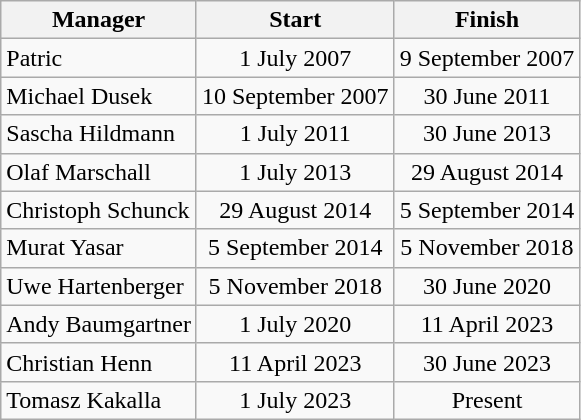<table class="wikitable">
<tr>
<th>Manager</th>
<th>Start</th>
<th>Finish</th>
</tr>
<tr align="center">
<td align="left">Patric </td>
<td>1 July 2007</td>
<td>9 September 2007</td>
</tr>
<tr align="center">
<td align="left">Michael Dusek</td>
<td>10 September 2007</td>
<td>30 June 2011</td>
</tr>
<tr align="center">
<td align="left">Sascha Hildmann</td>
<td>1 July 2011</td>
<td>30 June 2013</td>
</tr>
<tr align="center">
<td align="left">Olaf Marschall</td>
<td>1 July 2013</td>
<td>29 August 2014</td>
</tr>
<tr align="center">
<td align="left">Christoph Schunck</td>
<td>29 August 2014</td>
<td>5 September 2014</td>
</tr>
<tr align="center">
<td align="left">Murat Yasar</td>
<td>5 September 2014</td>
<td>5 November 2018</td>
</tr>
<tr align="center">
<td align="left">Uwe Hartenberger</td>
<td>5 November 2018</td>
<td>30 June 2020</td>
</tr>
<tr align="center">
<td align="left">Andy Baumgartner</td>
<td>1 July 2020</td>
<td>11 April 2023</td>
</tr>
<tr align="center">
<td align="left">Christian Henn</td>
<td>11 April 2023</td>
<td>30 June 2023</td>
</tr>
<tr align="center">
<td align="left">Tomasz Kakalla</td>
<td>1 July 2023</td>
<td>Present</td>
</tr>
</table>
